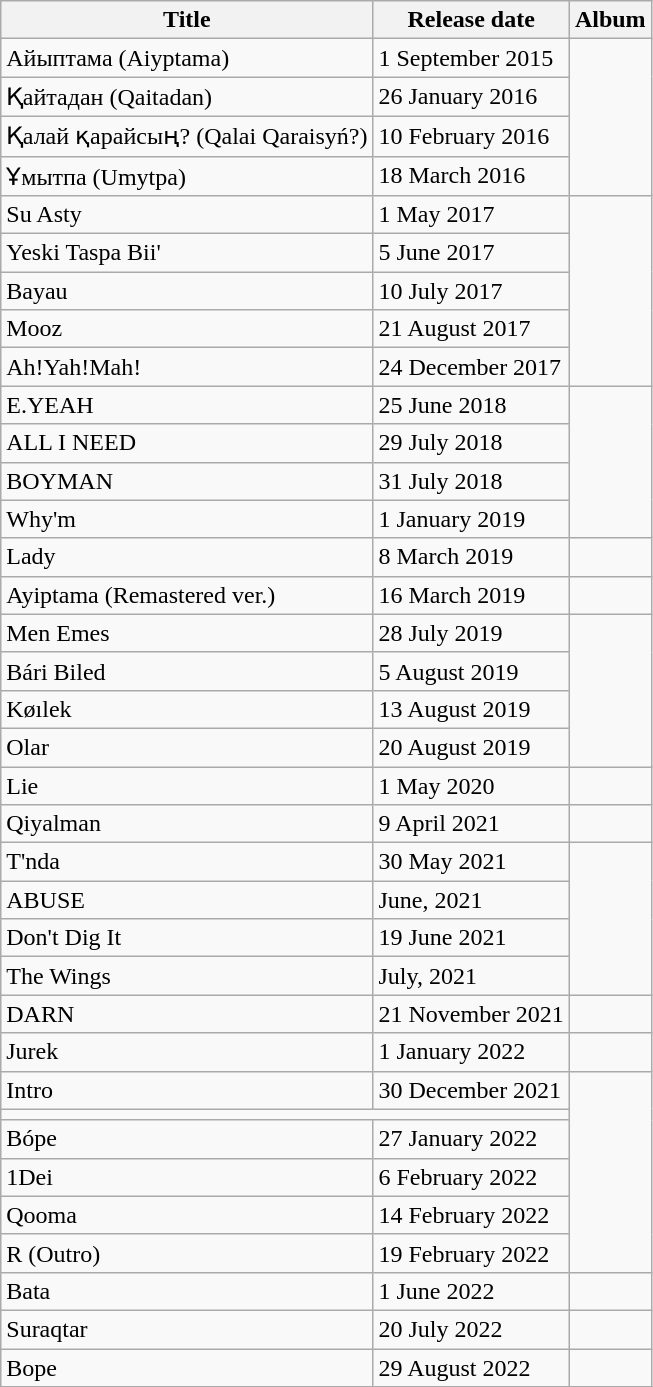<table class="wikitable">
<tr>
<th scope="col">Title</th>
<th scope="col">Release date</th>
<th scope="col">Album</th>
</tr>
<tr>
<td>Айыптама (Aiyptama)</td>
<td>1 September 2015</td>
<td rowspan="4"></td>
</tr>
<tr>
<td>Қайтадан (Qaitadan)</td>
<td>26 January 2016</td>
</tr>
<tr>
<td>Қалай қарайсың? (Qalai Qaraisyń?)</td>
<td>10 February 2016</td>
</tr>
<tr>
<td>Ұмытпа (Umytpa)</td>
<td>18 March 2016</td>
</tr>
<tr>
<td>Su Asty</td>
<td>1 May 2017</td>
<td rowspan="5"></td>
</tr>
<tr>
<td>Yeski Taspa Bii'</td>
<td>5 June 2017</td>
</tr>
<tr>
<td>Bayau</td>
<td>10 July 2017</td>
</tr>
<tr>
<td>Mooz</td>
<td>21 August 2017</td>
</tr>
<tr>
<td>Ah!Yah!Mah!</td>
<td>24 December 2017</td>
</tr>
<tr>
<td>E.YEAH</td>
<td>25 June 2018</td>
<td rowspan="4"></td>
</tr>
<tr>
<td>ALL I NEED</td>
<td>29 July 2018</td>
</tr>
<tr>
<td>BOYMAN</td>
<td>31 July 2018</td>
</tr>
<tr>
<td>Why'm</td>
<td>1 January 2019</td>
</tr>
<tr>
<td>Lady</td>
<td>8 March 2019</td>
<td></td>
</tr>
<tr>
<td>Ayiptama (Remastered ver.)</td>
<td>16 March 2019</td>
<td></td>
</tr>
<tr>
<td>Men Emes</td>
<td>28 July 2019</td>
<td rowspan="4"></td>
</tr>
<tr>
<td>Bári Biled</td>
<td>5 August 2019</td>
</tr>
<tr>
<td>Køılek</td>
<td>13 August 2019</td>
</tr>
<tr>
<td>Olar</td>
<td>20 August 2019</td>
</tr>
<tr>
<td>Lie</td>
<td>1 May 2020</td>
<td></td>
</tr>
<tr>
<td>Qiyalman</td>
<td>9 April 2021</td>
<td></td>
</tr>
<tr>
<td>T'nda</td>
<td>30 May 2021</td>
<td rowspan="4"></td>
</tr>
<tr>
<td>ABUSE</td>
<td>June, 2021</td>
</tr>
<tr>
<td>Don't Dig It</td>
<td>19 June 2021</td>
</tr>
<tr>
<td>The Wings</td>
<td>July, 2021</td>
</tr>
<tr>
<td>DARN</td>
<td>21 November 2021</td>
<td></td>
</tr>
<tr>
<td>Jurek</td>
<td>1 January 2022</td>
<td></td>
</tr>
<tr>
<td>Intro</td>
<td>30 December 2021</td>
<td rowspan="6"></td>
</tr>
<tr>
<td colspan="2"></td>
</tr>
<tr>
<td>Bópe</td>
<td>27 January 2022</td>
</tr>
<tr>
<td>1Dei</td>
<td>6 February 2022</td>
</tr>
<tr>
<td>Qooma</td>
<td>14 February 2022</td>
</tr>
<tr>
<td>R (Outro)</td>
<td>19 February 2022</td>
</tr>
<tr>
<td>Bata</td>
<td>1 June 2022</td>
<td></td>
</tr>
<tr>
<td>Suraqtar</td>
<td>20 July 2022</td>
<td></td>
</tr>
<tr>
<td>Bope</td>
<td>29 August 2022</td>
<td></td>
</tr>
</table>
